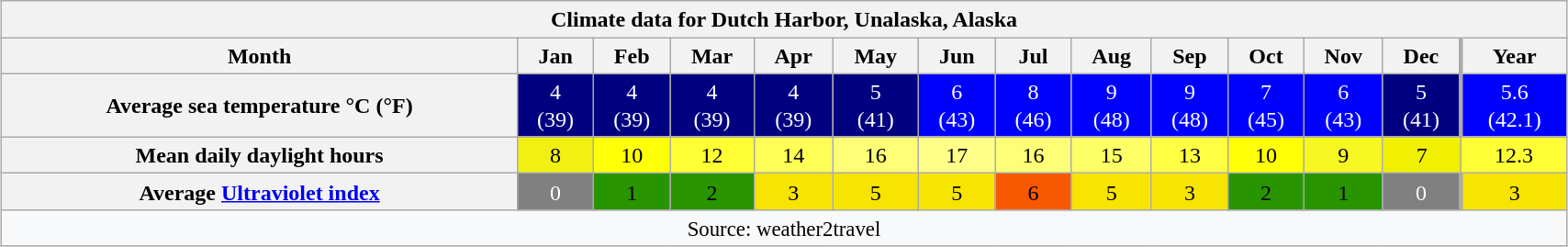<table style="width:90%;text-align:center;font-size:100%;line-height:1.2em;margin-left:auto;margin-right:auto" class="wikitable">
<tr>
<th Colspan=14>Climate data for Dutch Harbor, Unalaska, Alaska</th>
</tr>
<tr>
<th>Month</th>
<th>Jan</th>
<th>Feb</th>
<th>Mar</th>
<th>Apr</th>
<th>May</th>
<th>Jun</th>
<th>Jul</th>
<th>Aug</th>
<th>Sep</th>
<th>Oct</th>
<th>Nov</th>
<th>Dec</th>
<th style="border-left-width:medium">Year</th>
</tr>
<tr>
<th>Average sea temperature °C (°F)</th>
<td style="background:#000080; color:#ffffff;">4<br>(39)</td>
<td style="background:#000080; color:#ffffff;">4<br>(39)</td>
<td style="background:#000080; color:#ffffff;">4<br>(39)</td>
<td style="background:#000080; color:#ffffff;">4<br>(39)</td>
<td style="background:#000080; color:#ffffff;">5<br>(41)</td>
<td style="background:#0000ff; color:#ffffff;">6<br>(43)</td>
<td style="background:#0000ff; color:#ffffff;">8<br>(46)</td>
<td style="background:#0000ff; color:#ffffff;">9<br>(48)</td>
<td style="background:#0000ff; color:#ffffff;">9<br>(48)</td>
<td style="background:#0000ff; color:#ffffff;">7<br>(45)</td>
<td style="background:#0000ff; color:#ffffff;">6<br>(43)</td>
<td style="background:#000080; color:#ffffff;">5<br>(41)</td>
<td style="background:#0000ff; color:#ffffff; border-left-width:medium;">5.6<br>(42.1)</td>
</tr>
<tr>
<th>Mean daily daylight hours</th>
<td style="background:#f0f011; color:#000;">8</td>
<td style="background:#ffff05; color:#000;">10</td>
<td style="background:#ffff33; color:#000;">12</td>
<td style="background:#ffff55; color:#000;">14</td>
<td style="background:#ffff77; color:#000;">16</td>
<td style="background:#ffff88; color:#000;">17</td>
<td style="background:#ffff77; color:#000;">16</td>
<td style="background:#ffff66; color:#000;">15</td>
<td style="background:#ffff44; color:#000;">13</td>
<td style="background:#ffff05; color:#000;">10</td>
<td style="background:#f7f722; color:#000;">9</td>
<td style="background:#f0f000; color:#000;">7</td>
<td style="background:#ffff36; color:#000;">12.3</td>
</tr>
<tr>
<th>Average <a href='#'>Ultraviolet index</a></th>
<td style="background:#808080; color:#ffffff;">0</td>
<td style="background:#289500; color:#000;">1</td>
<td style="background:#289500; color:#000;">2</td>
<td style="background:#f7e400; color:#000;">3</td>
<td style="background:#f7e400; color:#000;">5</td>
<td style="background:#f7e400; color:#000;">5</td>
<td style="background:#f85900; color:#000;">6</td>
<td style="background:#f7e400; color:#000;">5</td>
<td style="background:#f7e400; color:#000;">3</td>
<td style="background:#289500; color:#000;">2</td>
<td style="background:#289500; color:#000;">1</td>
<td style="background:#808080; color:#ffffff;">0</td>
<td style="background:#f7e400; color:#000; border-left-width:medium;">3</td>
</tr>
<tr>
<th Colspan=14 style="background:#f8f9fa;font-weight:normal;font-size:95%;">Source: weather2travel </th>
</tr>
</table>
